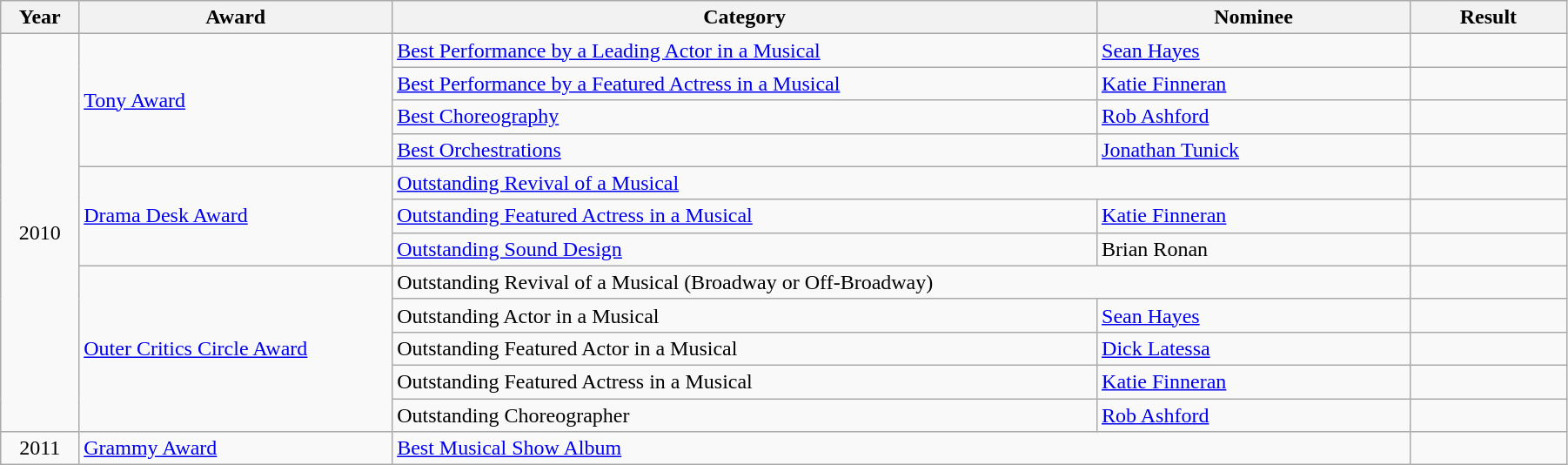<table class="wikitable" width="95%">
<tr>
<th width="5%">Year</th>
<th width="20%">Award</th>
<th width="45%">Category</th>
<th width="20%">Nominee</th>
<th width="10%">Result</th>
</tr>
<tr>
<td rowspan="12" align="center">2010</td>
<td rowspan="4"><a href='#'>Tony Award</a></td>
<td><a href='#'>Best Performance by a Leading Actor in a Musical</a></td>
<td><a href='#'>Sean Hayes</a></td>
<td></td>
</tr>
<tr>
<td><a href='#'>Best Performance by a Featured Actress in a Musical</a></td>
<td><a href='#'>Katie Finneran</a></td>
<td></td>
</tr>
<tr>
<td><a href='#'>Best Choreography</a></td>
<td><a href='#'>Rob Ashford</a></td>
<td></td>
</tr>
<tr>
<td><a href='#'>Best Orchestrations</a></td>
<td><a href='#'>Jonathan Tunick</a></td>
<td></td>
</tr>
<tr>
<td rowspan="3"><a href='#'>Drama Desk Award</a></td>
<td colspan="2"><a href='#'>Outstanding Revival of a Musical</a></td>
<td></td>
</tr>
<tr>
<td><a href='#'>Outstanding Featured Actress in a Musical</a></td>
<td><a href='#'>Katie Finneran</a></td>
<td></td>
</tr>
<tr>
<td><a href='#'>Outstanding Sound Design</a></td>
<td>Brian Ronan</td>
<td></td>
</tr>
<tr>
<td rowspan="5"><a href='#'>Outer Critics Circle Award</a></td>
<td colspan="2">Outstanding Revival of a Musical (Broadway or Off-Broadway)</td>
<td></td>
</tr>
<tr>
<td>Outstanding Actor in a Musical</td>
<td><a href='#'>Sean Hayes</a></td>
<td></td>
</tr>
<tr>
<td>Outstanding Featured Actor in a Musical</td>
<td><a href='#'>Dick Latessa</a></td>
<td></td>
</tr>
<tr>
<td>Outstanding Featured Actress in a Musical</td>
<td><a href='#'>Katie Finneran</a></td>
<td></td>
</tr>
<tr>
<td>Outstanding Choreographer</td>
<td><a href='#'>Rob Ashford</a></td>
<td></td>
</tr>
<tr>
<td align="center">2011</td>
<td><a href='#'>Grammy Award</a></td>
<td colspan="2"><a href='#'>Best Musical Show Album</a></td>
<td></td>
</tr>
</table>
